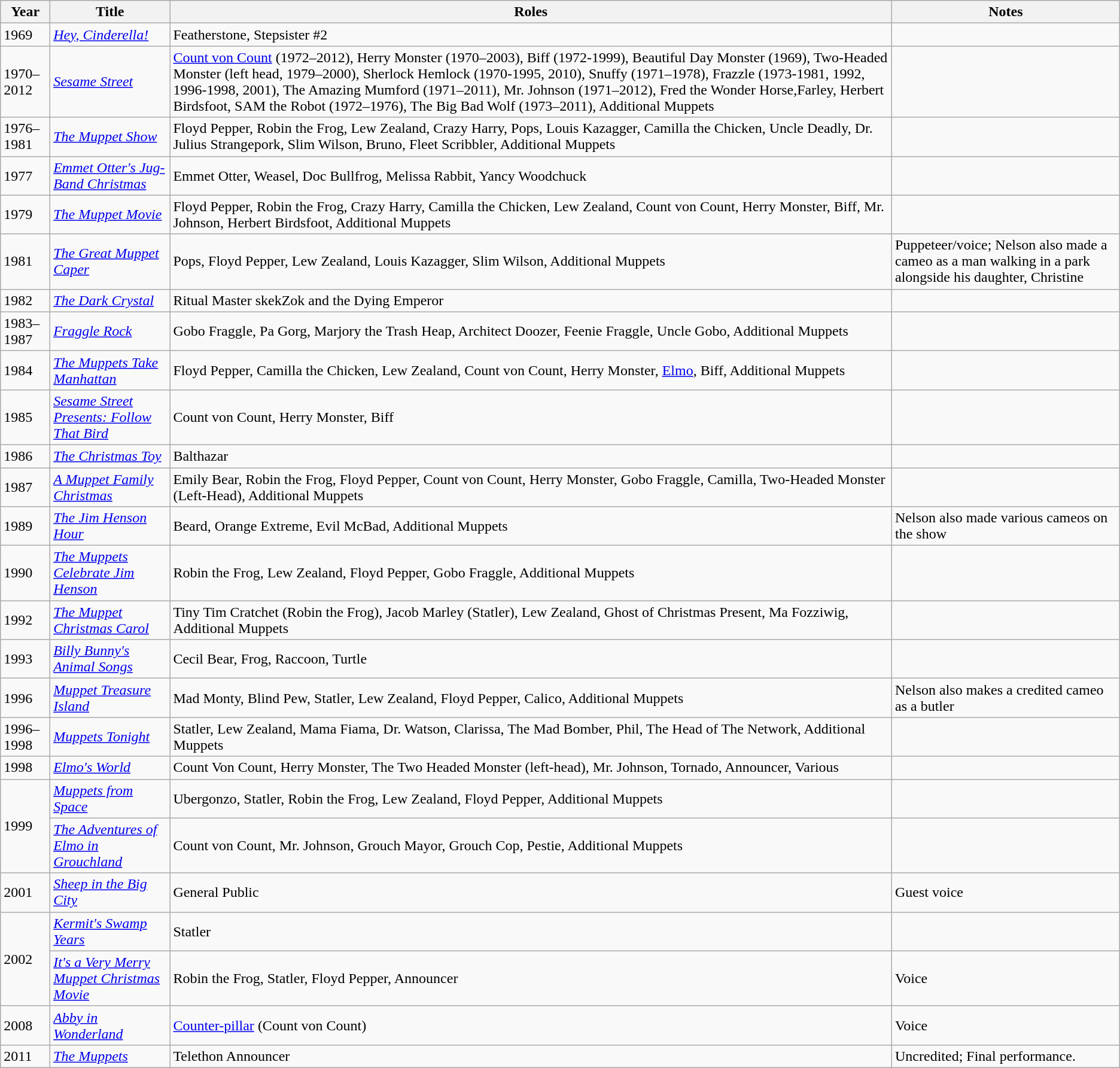<table class="wikitable sortable">
<tr>
<th>Year</th>
<th>Title</th>
<th>Roles</th>
<th>Notes</th>
</tr>
<tr>
<td>1969</td>
<td><em><a href='#'>Hey, Cinderella!</a></em></td>
<td>Featherstone, Stepsister #2</td>
<td></td>
</tr>
<tr>
<td>1970–2012</td>
<td><em><a href='#'>Sesame Street</a></em></td>
<td><a href='#'>Count von Count</a> (1972–2012), Herry Monster (1970–2003), Biff (1972-1999), Beautiful Day Monster (1969), Two-Headed Monster (left head, 1979–2000), Sherlock Hemlock (1970-1995, 2010), Snuffy (1971–1978), Frazzle (1973-1981, 1992, 1996-1998, 2001), The Amazing Mumford (1971–2011), Mr. Johnson (1971–2012), Fred the Wonder Horse,Farley, Herbert Birdsfoot, SAM the Robot (1972–1976), The Big Bad Wolf (1973–2011), Additional Muppets</td>
<td></td>
</tr>
<tr>
<td>1976–1981</td>
<td><em><a href='#'>The Muppet Show</a></em></td>
<td>Floyd Pepper, Robin the Frog, Lew Zealand, Crazy Harry, Pops, Louis Kazagger, Camilla the Chicken, Uncle Deadly, Dr. Julius Strangepork, Slim Wilson, Bruno, Fleet Scribbler, Additional Muppets</td>
<td></td>
</tr>
<tr>
<td>1977</td>
<td><em><a href='#'>Emmet Otter's Jug-Band Christmas</a></em></td>
<td>Emmet Otter, Weasel, Doc Bullfrog, Melissa Rabbit, Yancy Woodchuck</td>
<td></td>
</tr>
<tr>
<td>1979</td>
<td><em><a href='#'>The Muppet Movie</a></em></td>
<td>Floyd Pepper, Robin the Frog, Crazy Harry, Camilla the Chicken, Lew Zealand, Count von Count, Herry Monster, Biff, Mr. Johnson, Herbert Birdsfoot, Additional Muppets</td>
<td></td>
</tr>
<tr>
<td>1981</td>
<td><em><a href='#'>The Great Muppet Caper</a></em></td>
<td>Pops, Floyd Pepper, Lew Zealand, Louis Kazagger, Slim Wilson, Additional Muppets</td>
<td>Puppeteer/voice; Nelson also made a cameo as a man walking in a park alongside his daughter, Christine</td>
</tr>
<tr>
<td>1982</td>
<td><em><a href='#'>The Dark Crystal</a></em></td>
<td>Ritual Master skekZok and the Dying Emperor</td>
<td></td>
</tr>
<tr>
<td>1983–1987</td>
<td><em><a href='#'>Fraggle Rock</a></em></td>
<td>Gobo Fraggle, Pa Gorg, Marjory the Trash Heap, Architect Doozer, Feenie Fraggle, Uncle Gobo, Additional Muppets</td>
<td></td>
</tr>
<tr>
<td>1984</td>
<td><em><a href='#'>The Muppets Take Manhattan</a></em></td>
<td>Floyd Pepper, Camilla the Chicken, Lew Zealand, Count von Count, Herry Monster, <a href='#'>Elmo</a>, Biff, Additional Muppets</td>
<td></td>
</tr>
<tr>
<td>1985</td>
<td><em><a href='#'>Sesame Street Presents: Follow That Bird</a></em></td>
<td>Count von Count, Herry Monster, Biff</td>
<td></td>
</tr>
<tr>
<td>1986</td>
<td><em><a href='#'>The Christmas Toy</a></em></td>
<td>Balthazar</td>
<td></td>
</tr>
<tr>
<td>1987</td>
<td><em><a href='#'>A Muppet Family Christmas</a></em></td>
<td>Emily Bear, Robin the Frog, Floyd Pepper, Count von Count, Herry Monster, Gobo Fraggle, Camilla, Two-Headed Monster (Left-Head), Additional Muppets</td>
<td></td>
</tr>
<tr>
<td>1989</td>
<td><em><a href='#'>The Jim Henson Hour</a></em></td>
<td>Beard, Orange Extreme, Evil McBad, Additional Muppets</td>
<td>Nelson also made various cameos on the show</td>
</tr>
<tr>
<td>1990</td>
<td><em><a href='#'>The Muppets Celebrate Jim Henson</a></em></td>
<td>Robin the Frog, Lew Zealand, Floyd Pepper, Gobo Fraggle, Additional Muppets</td>
<td></td>
</tr>
<tr>
<td>1992</td>
<td><em><a href='#'>The Muppet Christmas Carol</a></em></td>
<td>Tiny Tim Cratchet (Robin the Frog), Jacob Marley (Statler), Lew Zealand, Ghost of Christmas Present, Ma Fozziwig, Additional Muppets</td>
<td></td>
</tr>
<tr>
<td>1993</td>
<td><em><a href='#'>Billy Bunny's Animal Songs</a></em></td>
<td>Cecil Bear, Frog, Raccoon, Turtle</td>
<td></td>
</tr>
<tr>
<td>1996</td>
<td><em><a href='#'>Muppet Treasure Island</a></em></td>
<td>Mad Monty, Blind Pew, Statler, Lew Zealand, Floyd Pepper, Calico, Additional Muppets</td>
<td>Nelson also makes a credited cameo as a butler</td>
</tr>
<tr>
<td>1996–1998</td>
<td><em><a href='#'>Muppets Tonight</a></em></td>
<td>Statler, Lew Zealand, Mama Fiama, Dr. Watson, Clarissa, The Mad Bomber, Phil, The Head of The Network, Additional Muppets</td>
<td></td>
</tr>
<tr>
<td>1998</td>
<td><em><a href='#'>Elmo's World</a></em></td>
<td>Count Von Count, Herry Monster, The Two Headed Monster (left-head), Mr. Johnson, Tornado, Announcer, Various</td>
</tr>
<tr>
<td rowspan="2">1999</td>
<td><em><a href='#'>Muppets from Space</a></em></td>
<td>Ubergonzo, Statler, Robin the Frog, Lew Zealand, Floyd Pepper, Additional Muppets</td>
<td></td>
</tr>
<tr>
<td><em><a href='#'>The Adventures of Elmo in Grouchland</a></em></td>
<td>Count von Count, Mr. Johnson, Grouch Mayor, Grouch Cop, Pestie, Additional Muppets</td>
<td></td>
</tr>
<tr>
<td>2001</td>
<td><em><a href='#'>Sheep in the Big City</a></em></td>
<td>General Public</td>
<td>Guest voice</td>
</tr>
<tr>
<td rowspan="2">2002</td>
<td><em><a href='#'>Kermit's Swamp Years</a></em></td>
<td>Statler</td>
<td></td>
</tr>
<tr>
<td><em><a href='#'>It's a Very Merry Muppet Christmas Movie</a></em></td>
<td>Robin the Frog, Statler, Floyd Pepper, Announcer</td>
<td>Voice</td>
</tr>
<tr>
<td>2008</td>
<td><em><a href='#'>Abby in Wonderland</a></em></td>
<td><a href='#'>Counter-pillar</a> (Count von Count)</td>
<td>Voice</td>
</tr>
<tr>
<td>2011</td>
<td><em><a href='#'>The Muppets</a></em></td>
<td>Telethon Announcer</td>
<td>Uncredited; Final performance.</td>
</tr>
</table>
